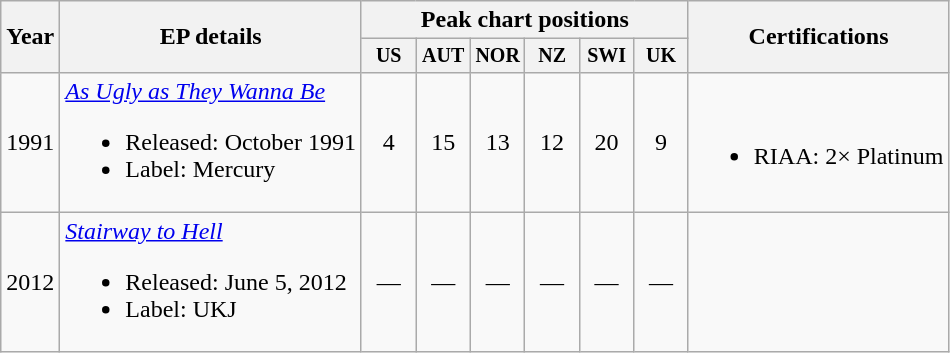<table class="wikitable" style="text-align:center;">
<tr>
<th rowspan="2">Year</th>
<th rowspan="2">EP details</th>
<th colspan="6">Peak chart positions</th>
<th rowspan="2">Certifications</th>
</tr>
<tr style="font-size:smaller;">
<th style="width:30px;">US<br></th>
<th style="width:30px;">AUT<br></th>
<th style="width:30px;">NOR<br></th>
<th style="width:30px;">NZ<br></th>
<th style="width:30px;">SWI<br></th>
<th style="width:30px;">UK<br></th>
</tr>
<tr>
<td>1991</td>
<td style="text-align:left;"><em><a href='#'>As Ugly as They Wanna Be</a></em><br><ul><li>Released: October 1991</li><li>Label: Mercury</li></ul></td>
<td>4</td>
<td>15</td>
<td>13</td>
<td>12</td>
<td>20</td>
<td>9</td>
<td><br><ul><li>RIAA: 2× Platinum</li></ul></td>
</tr>
<tr>
<td>2012</td>
<td style="text-align:left;"><em><a href='#'>Stairway to Hell</a></em><br><ul><li>Released: June 5, 2012</li><li>Label: UKJ</li></ul></td>
<td>—</td>
<td>—</td>
<td>—</td>
<td>—</td>
<td>—</td>
<td>—</td>
<td></td>
</tr>
</table>
